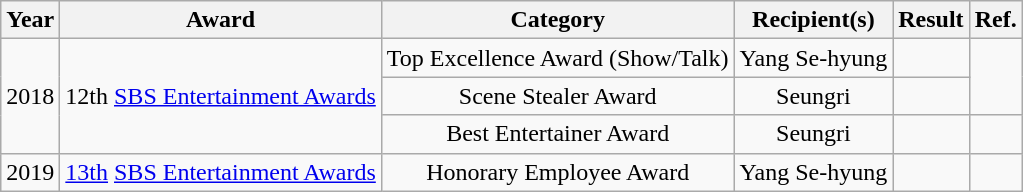<table class="wikitable" style="text-align:center">
<tr>
<th>Year</th>
<th>Award</th>
<th>Category</th>
<th>Recipient(s)</th>
<th>Result</th>
<th>Ref.</th>
</tr>
<tr>
<td rowspan="3">2018</td>
<td rowspan="3">12th <a href='#'>SBS Entertainment Awards</a></td>
<td>Top Excellence Award (Show/Talk)</td>
<td>Yang Se-hyung</td>
<td></td>
<td rowspan="2"></td>
</tr>
<tr>
<td>Scene Stealer Award</td>
<td>Seungri</td>
<td></td>
</tr>
<tr>
<td>Best Entertainer Award</td>
<td>Seungri</td>
<td></td>
<td></td>
</tr>
<tr>
<td>2019</td>
<td><a href='#'>13th</a> <a href='#'>SBS Entertainment Awards</a></td>
<td>Honorary Employee Award</td>
<td>Yang Se-hyung</td>
<td></td>
<td></td>
</tr>
</table>
